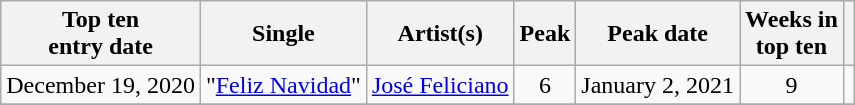<table class="wikitable sortable">
<tr>
<th>Top ten<br>entry date</th>
<th>Single</th>
<th>Artist(s)</th>
<th data-sort-type="number">Peak</th>
<th>Peak date</th>
<th data-sort-type="number">Weeks in<br>top ten</th>
<th></th>
</tr>
<tr>
<td>December 19, 2020</td>
<td>"<a href='#'>Feliz Navidad</a>"</td>
<td><a href='#'>José Feliciano</a></td>
<td style="text-align:center;">6</td>
<td>January 2, 2021</td>
<td style="text-align:center;">9</td>
<td style="text-align:center;"></td>
</tr>
<tr>
</tr>
</table>
